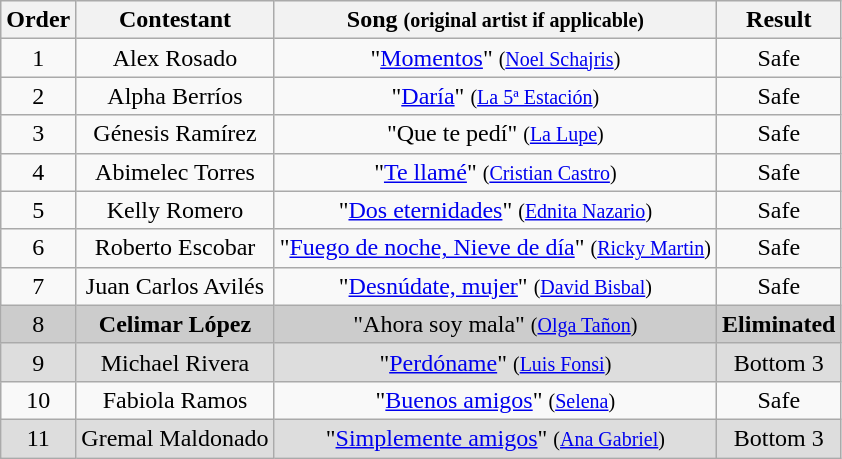<table class="wikitable plainrowheaders" style="text-align:center;">
<tr style="background:#f2f2f2;">
<th scope="col">Order</th>
<th scope="col">Contestant</th>
<th scope="col">Song <small>(original artist if applicable)</small></th>
<th scope="col">Result</th>
</tr>
<tr>
<td>1</td>
<td scope="row">Alex Rosado</td>
<td>"<a href='#'>Momentos</a>" <small>(<a href='#'>Noel Schajris</a>)</small></td>
<td>Safe</td>
</tr>
<tr>
<td>2</td>
<td scope="row">Alpha Berríos</td>
<td>"<a href='#'>Daría</a>" <small>(<a href='#'>La 5ª Estación</a>)</small></td>
<td>Safe</td>
</tr>
<tr>
<td>3</td>
<td scope="row">Génesis Ramírez</td>
<td>"Que te pedí" <small>(<a href='#'>La Lupe</a>)</small></td>
<td>Safe</td>
</tr>
<tr>
<td>4</td>
<td scope="row">Abimelec Torres</td>
<td>"<a href='#'>Te llamé</a>" <small>(<a href='#'>Cristian Castro</a>)</small></td>
<td>Safe</td>
</tr>
<tr>
<td>5</td>
<td scope="row">Kelly Romero</td>
<td>"<a href='#'>Dos eternidades</a>" <small>(<a href='#'>Ednita Nazario</a>)</small></td>
<td>Safe</td>
</tr>
<tr>
<td>6</td>
<td scope="row">Roberto Escobar</td>
<td>"<a href='#'>Fuego de noche, Nieve de día</a>" <small>(<a href='#'>Ricky Martin</a>)</small></td>
<td>Safe</td>
</tr>
<tr>
<td>7</td>
<td scope="row">Juan Carlos Avilés</td>
<td>"<a href='#'>Desnúdate, mujer</a>" <small>(<a href='#'>David Bisbal</a>)</small></td>
<td>Safe</td>
</tr>
<tr style="background:#ccc;">
<td>8</td>
<td scope="row"><strong>Celimar López</strong></td>
<td>"Ahora soy mala" <small>(<a href='#'>Olga Tañon</a>)</small></td>
<td><strong>Eliminated</strong></td>
</tr>
<tr style="background:#ddd;">
<td>9</td>
<td scope="row">Michael Rivera</td>
<td>"<a href='#'>Perdóname</a>" <small>(<a href='#'>Luis Fonsi</a>)</small></td>
<td>Bottom 3</td>
</tr>
<tr>
<td>10</td>
<td scope="row">Fabiola Ramos</td>
<td>"<a href='#'>Buenos amigos</a>" <small>(<a href='#'>Selena</a>)</small></td>
<td>Safe</td>
</tr>
<tr style="background:#ddd;">
<td>11</td>
<td scope="row">Gremal Maldonado</td>
<td>"<a href='#'>Simplemente amigos</a>" <small>(<a href='#'>Ana Gabriel</a>)</small></td>
<td>Bottom 3</td>
</tr>
</table>
